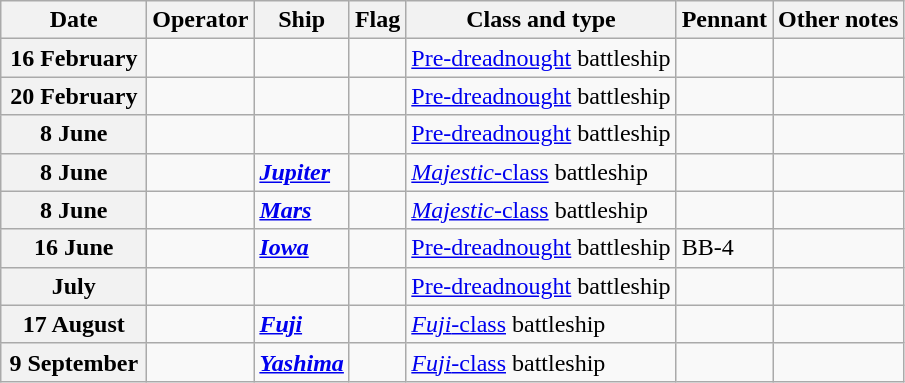<table Class="wikitable">
<tr>
<th width="90">Date</th>
<th>Operator</th>
<th>Ship</th>
<th>Flag</th>
<th>Class and type</th>
<th>Pennant</th>
<th>Other notes</th>
</tr>
<tr ---->
<th>16 February</th>
<td></td>
<td><strong></strong></td>
<td></td>
<td><a href='#'>Pre-dreadnought</a> battleship</td>
<td></td>
<td></td>
</tr>
<tr>
<th>20 February</th>
<td></td>
<td><strong></strong></td>
<td></td>
<td><a href='#'>Pre-dreadnought</a> battleship</td>
<td></td>
<td></td>
</tr>
<tr>
<th>8 June</th>
<td></td>
<td><strong></strong></td>
<td></td>
<td><a href='#'>Pre-dreadnought</a> battleship</td>
<td></td>
<td></td>
</tr>
<tr ---->
<th>8 June</th>
<td></td>
<td><a href='#'><strong><em>Jupiter</em></strong></a></td>
<td></td>
<td><a href='#'><em>Majestic</em>-class</a> battleship</td>
<td></td>
<td></td>
</tr>
<tr ---->
<th>8 June</th>
<td></td>
<td><a href='#'><strong><em>Mars</em></strong></a></td>
<td></td>
<td><a href='#'><em>Majestic</em>-class</a> battleship</td>
<td></td>
<td></td>
</tr>
<tr ---->
<th>16 June</th>
<td></td>
<td><a href='#'><strong><em>Iowa</em></strong></a></td>
<td></td>
<td><a href='#'>Pre-dreadnought</a> battleship</td>
<td>BB-4</td>
<td></td>
</tr>
<tr>
<th>July</th>
<td></td>
<td><strong></strong></td>
<td></td>
<td><a href='#'>Pre-dreadnought</a> battleship</td>
<td></td>
<td></td>
</tr>
<tr ---->
<th>17 August</th>
<td></td>
<td><a href='#'><strong><em>Fuji</em></strong></a></td>
<td></td>
<td><a href='#'><em>Fuji</em>-class</a> battleship</td>
<td></td>
<td></td>
</tr>
<tr ---->
<th>9 September</th>
<td></td>
<td><a href='#'><strong><em>Yashima</em></strong></a></td>
<td></td>
<td><a href='#'><em>Fuji</em>-class</a> battleship</td>
<td></td>
<td></td>
</tr>
</table>
